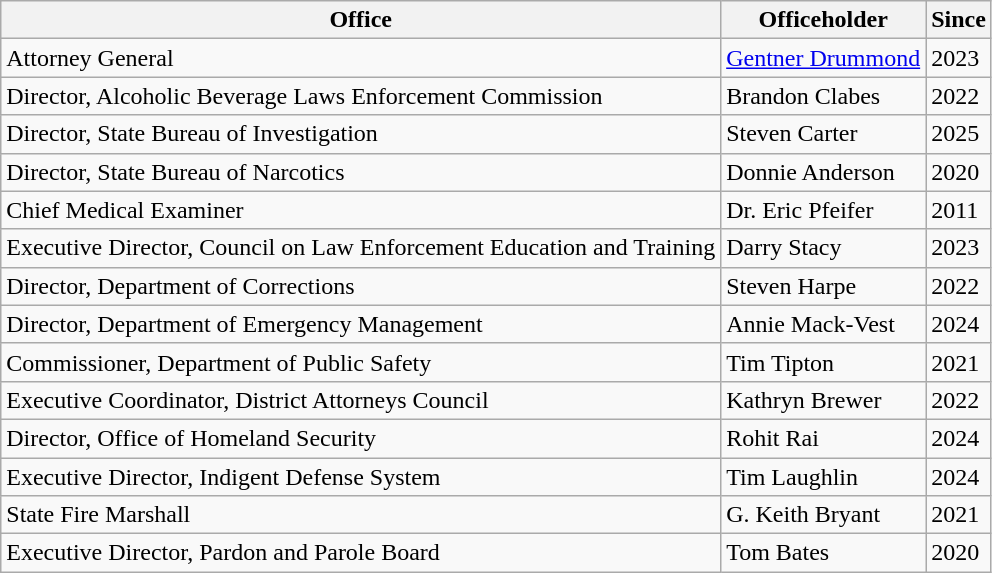<table class="wikitable">
<tr>
<th>Office</th>
<th>Officeholder</th>
<th>Since</th>
</tr>
<tr>
<td>Attorney General</td>
<td><a href='#'>Gentner Drummond</a></td>
<td>2023</td>
</tr>
<tr>
<td>Director, Alcoholic Beverage Laws Enforcement Commission</td>
<td>Brandon Clabes</td>
<td>2022</td>
</tr>
<tr>
<td>Director, State Bureau of Investigation</td>
<td>Steven Carter</td>
<td>2025</td>
</tr>
<tr>
<td>Director, State Bureau of Narcotics</td>
<td>Donnie Anderson</td>
<td>2020</td>
</tr>
<tr>
<td>Chief Medical Examiner</td>
<td>Dr. Eric Pfeifer</td>
<td>2011</td>
</tr>
<tr>
<td>Executive Director, Council on Law Enforcement Education and Training</td>
<td>Darry Stacy</td>
<td>2023</td>
</tr>
<tr>
<td>Director, Department of Corrections</td>
<td>Steven Harpe</td>
<td>2022</td>
</tr>
<tr>
<td>Director, Department of Emergency Management</td>
<td>Annie Mack-Vest</td>
<td>2024</td>
</tr>
<tr>
<td>Commissioner, Department of Public Safety</td>
<td>Tim Tipton</td>
<td>2021</td>
</tr>
<tr>
<td>Executive Coordinator, District Attorneys Council</td>
<td>Kathryn Brewer</td>
<td>2022</td>
</tr>
<tr>
<td>Director, Office of Homeland Security</td>
<td>Rohit Rai</td>
<td>2024</td>
</tr>
<tr>
<td>Executive Director, Indigent Defense System</td>
<td>Tim Laughlin</td>
<td>2024</td>
</tr>
<tr>
<td>State Fire Marshall</td>
<td>G. Keith Bryant</td>
<td>2021</td>
</tr>
<tr>
<td>Executive Director, Pardon and Parole Board</td>
<td>Tom Bates</td>
<td>2020</td>
</tr>
</table>
